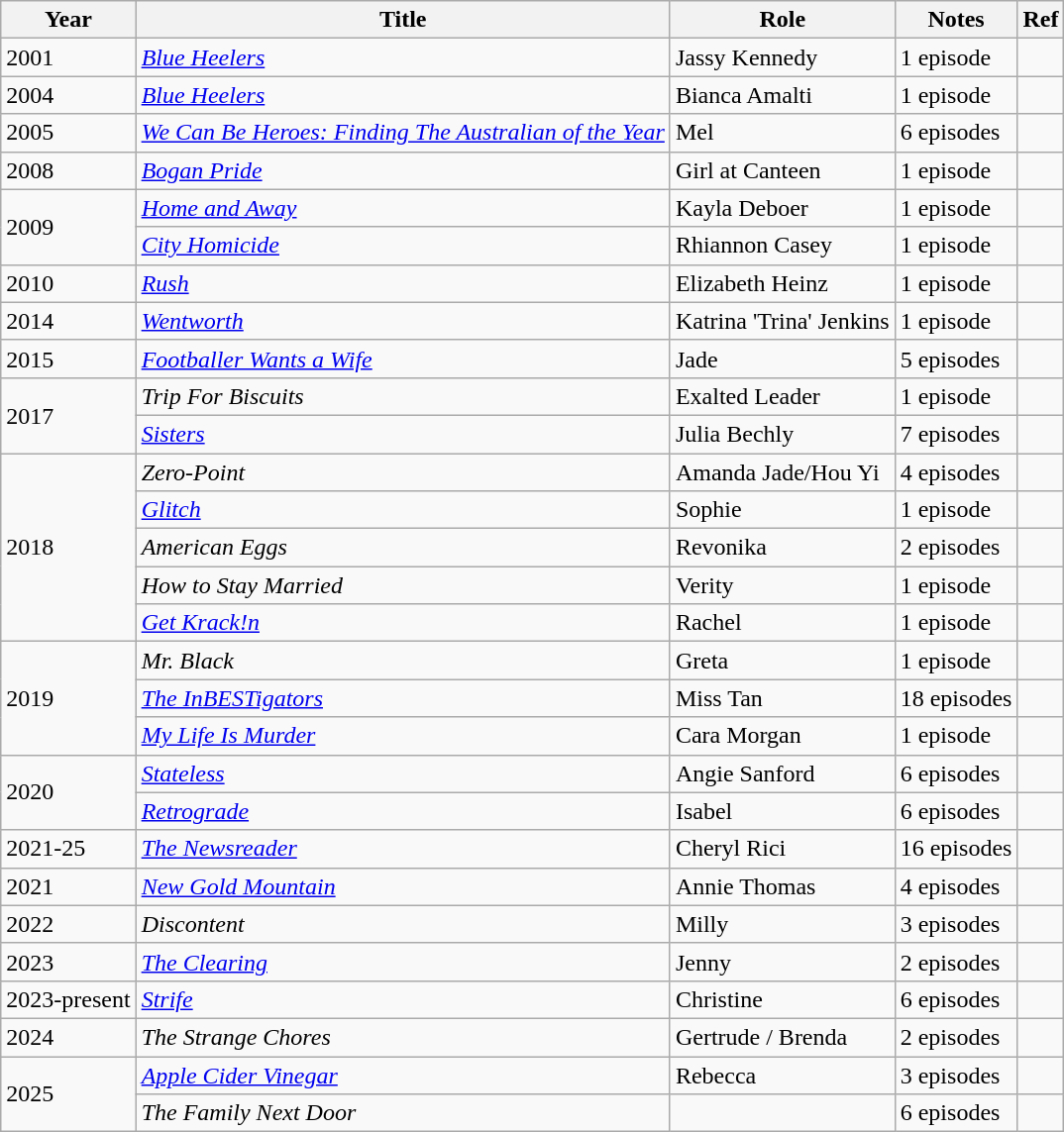<table class="wikitable sortable">
<tr>
<th>Year</th>
<th>Title</th>
<th>Role</th>
<th class="wikitable">Notes</th>
<th>Ref</th>
</tr>
<tr>
<td>2001</td>
<td><em><a href='#'>Blue Heelers</a></em></td>
<td>Jassy Kennedy</td>
<td>1 episode</td>
<td></td>
</tr>
<tr>
<td>2004</td>
<td><em><a href='#'>Blue Heelers</a></em></td>
<td>Bianca Amalti</td>
<td>1 episode</td>
<td></td>
</tr>
<tr>
<td>2005</td>
<td><em><a href='#'>We Can Be Heroes: Finding The Australian of the Year</a></em></td>
<td>Mel</td>
<td>6 episodes</td>
<td></td>
</tr>
<tr>
<td>2008</td>
<td><em><a href='#'>Bogan Pride</a></em></td>
<td>Girl at Canteen</td>
<td>1 episode</td>
<td></td>
</tr>
<tr>
<td rowspan="2">2009</td>
<td><em><a href='#'>Home and Away</a></em></td>
<td>Kayla Deboer</td>
<td>1 episode</td>
<td></td>
</tr>
<tr>
<td><em><a href='#'>City Homicide</a></em></td>
<td>Rhiannon Casey</td>
<td>1 episode</td>
<td></td>
</tr>
<tr>
<td>2010</td>
<td><em><a href='#'>Rush</a></em></td>
<td>Elizabeth Heinz</td>
<td>1 episode</td>
<td></td>
</tr>
<tr>
<td>2014</td>
<td><em><a href='#'>Wentworth</a></em></td>
<td>Katrina 'Trina' Jenkins</td>
<td>1 episode</td>
<td></td>
</tr>
<tr>
<td>2015</td>
<td><em><a href='#'>Footballer Wants a Wife</a></em></td>
<td>Jade</td>
<td>5 episodes</td>
<td></td>
</tr>
<tr>
<td rowspan="2">2017</td>
<td><em>Trip For Biscuits</em></td>
<td>Exalted Leader</td>
<td>1 episode</td>
<td></td>
</tr>
<tr>
<td><em><a href='#'>Sisters</a></em></td>
<td>Julia Bechly</td>
<td>7 episodes</td>
<td></td>
</tr>
<tr>
<td rowspan="5">2018</td>
<td><em>Zero-Point</em></td>
<td>Amanda Jade/Hou Yi</td>
<td>4 episodes</td>
<td></td>
</tr>
<tr>
<td><em><a href='#'>Glitch</a></em></td>
<td>Sophie</td>
<td>1 episode</td>
<td></td>
</tr>
<tr>
<td><em>American Eggs</em></td>
<td>Revonika</td>
<td>2 episodes</td>
<td></td>
</tr>
<tr>
<td><em>How to Stay Married</em></td>
<td>Verity</td>
<td>1 episode</td>
<td></td>
</tr>
<tr>
<td><em><a href='#'>Get Krack!n</a></em></td>
<td>Rachel</td>
<td>1 episode</td>
<td></td>
</tr>
<tr>
<td rowspan="3">2019</td>
<td><em>Mr. Black</em></td>
<td>Greta</td>
<td>1 episode</td>
<td></td>
</tr>
<tr>
<td><em><a href='#'>The InBESTigators</a></em></td>
<td>Miss Tan</td>
<td>18 episodes</td>
<td></td>
</tr>
<tr>
<td><em><a href='#'>My Life Is Murder</a></em></td>
<td>Cara Morgan</td>
<td>1 episode</td>
<td></td>
</tr>
<tr>
<td rowspan="2">2020</td>
<td><em><a href='#'>Stateless</a></em></td>
<td>Angie Sanford</td>
<td>6 episodes</td>
<td></td>
</tr>
<tr>
<td><em><a href='#'>Retrograde</a></em></td>
<td>Isabel</td>
<td>6 episodes</td>
<td></td>
</tr>
<tr>
<td>2021-25</td>
<td><em><a href='#'>The Newsreader</a></em></td>
<td>Cheryl Rici</td>
<td>16 episodes</td>
<td></td>
</tr>
<tr>
<td>2021</td>
<td><em><a href='#'>New Gold Mountain</a></em></td>
<td>Annie Thomas</td>
<td>4 episodes</td>
<td></td>
</tr>
<tr>
<td>2022</td>
<td><em>Discontent</em></td>
<td>Milly</td>
<td>3 episodes</td>
<td></td>
</tr>
<tr>
<td>2023</td>
<td><em><a href='#'>The Clearing</a></em></td>
<td>Jenny</td>
<td>2 episodes</td>
<td></td>
</tr>
<tr>
<td>2023-present</td>
<td><em><a href='#'>Strife</a></em></td>
<td>Christine</td>
<td>6 episodes</td>
<td></td>
</tr>
<tr>
<td>2024</td>
<td><em>The Strange Chores</em></td>
<td>Gertrude / Brenda</td>
<td>2 episodes</td>
<td></td>
</tr>
<tr>
<td rowspan="2">2025</td>
<td><a href='#'><em>Apple Cider Vinegar</em></a></td>
<td>Rebecca</td>
<td>3 episodes</td>
<td></td>
</tr>
<tr>
<td><em>The Family Next Door</em></td>
<td></td>
<td>6 episodes</td>
<td></td>
</tr>
</table>
